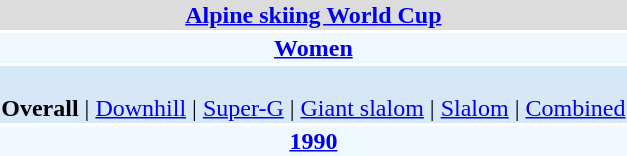<table align="right" class="toccolours" style="margin: 0 0 1em 1em;">
<tr>
<td colspan="2" align=center bgcolor=Gainsboro><strong><a href='#'>Alpine skiing World Cup</a></strong></td>
</tr>
<tr>
<td colspan="2" align=center bgcolor=AliceBlue><strong><a href='#'>Women</a></strong></td>
</tr>
<tr>
<td colspan="2" align=center bgcolor=D6E8F8><br><strong>Overall</strong> | 
<a href='#'>Downhill</a> | 
<a href='#'>Super-G</a> | 
<a href='#'>Giant slalom</a> | 
<a href='#'>Slalom</a> | 
<a href='#'>Combined</a></td>
</tr>
<tr>
<td colspan="2" align=center bgcolor=AliceBlue><strong><a href='#'>1990</a></strong></td>
</tr>
</table>
